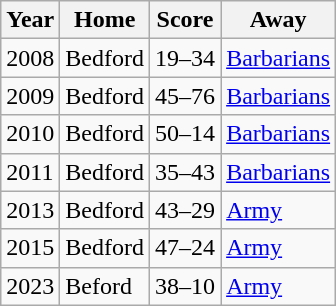<table class="wikitable" style="text-align: center">
<tr>
<th>Year</th>
<th>Home</th>
<th>Score</th>
<th>Away</th>
</tr>
<tr>
<td align=left>2008</td>
<td align=left>Bedford</td>
<td>19–34</td>
<td align=left><a href='#'>Barbarians</a></td>
</tr>
<tr>
<td align=left>2009</td>
<td align=left>Bedford</td>
<td>45–76</td>
<td align=left><a href='#'>Barbarians</a></td>
</tr>
<tr>
<td align=left>2010</td>
<td align=left>Bedford</td>
<td>50–14</td>
<td align=left><a href='#'>Barbarians</a></td>
</tr>
<tr>
<td align=left>2011</td>
<td align=left>Bedford</td>
<td>35–43</td>
<td align=left><a href='#'>Barbarians</a></td>
</tr>
<tr>
<td align=left>2013</td>
<td align=left>Bedford</td>
<td>43–29</td>
<td align=left><a href='#'>Army</a></td>
</tr>
<tr>
<td align=left>2015</td>
<td align=left>Bedford</td>
<td>47–24</td>
<td align=left><a href='#'>Army</a></td>
</tr>
<tr>
<td align=left>2023</td>
<td align=left>Beford</td>
<td>38–10</td>
<td align=left><a href='#'>Army</a></td>
</tr>
</table>
